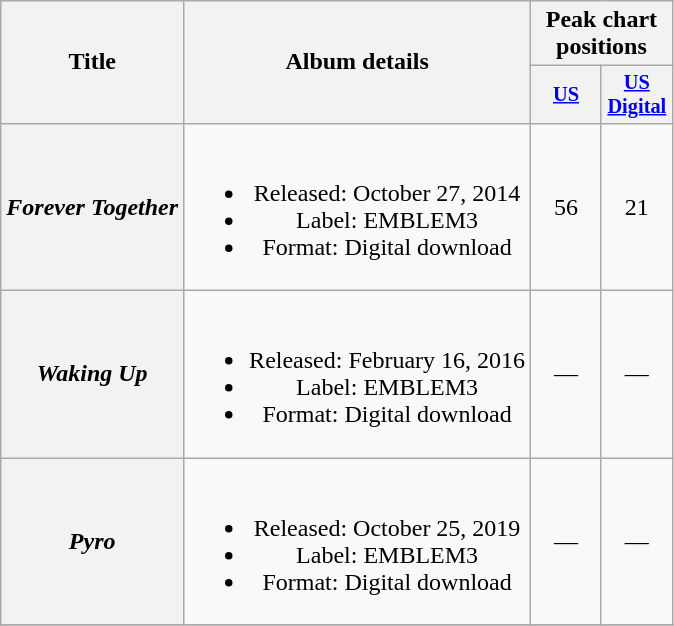<table class="wikitable plainrowheaders" style="text-align:center;">
<tr>
<th scope="col" rowspan="2">Title</th>
<th scope="col" rowspan="2">Album details</th>
<th scope="col" colspan="2">Peak chart positions</th>
</tr>
<tr>
<th scope="col" style="width:3em;font-size:85%;"><a href='#'>US</a></th>
<th scope="col" style="width:3em;font-size:85%;"><a href='#'>US<br>Digital</a></th>
</tr>
<tr>
<th scope="row"><em>Forever Together</em></th>
<td><br><ul><li>Released: October 27, 2014</li><li>Label: EMBLEM3</li><li>Format: Digital download</li></ul></td>
<td>56</td>
<td>21</td>
</tr>
<tr>
<th scope="row"><em>Waking Up</em></th>
<td><br><ul><li>Released: February 16, 2016</li><li>Label: EMBLEM3</li><li>Format: Digital download</li></ul></td>
<td>—</td>
<td>—</td>
</tr>
<tr>
<th scope="row"><em>Pyro</em></th>
<td><br><ul><li>Released: October 25, 2019</li><li>Label: EMBLEM3</li><li>Format: Digital download</li></ul></td>
<td>—</td>
<td>—</td>
</tr>
<tr>
</tr>
</table>
